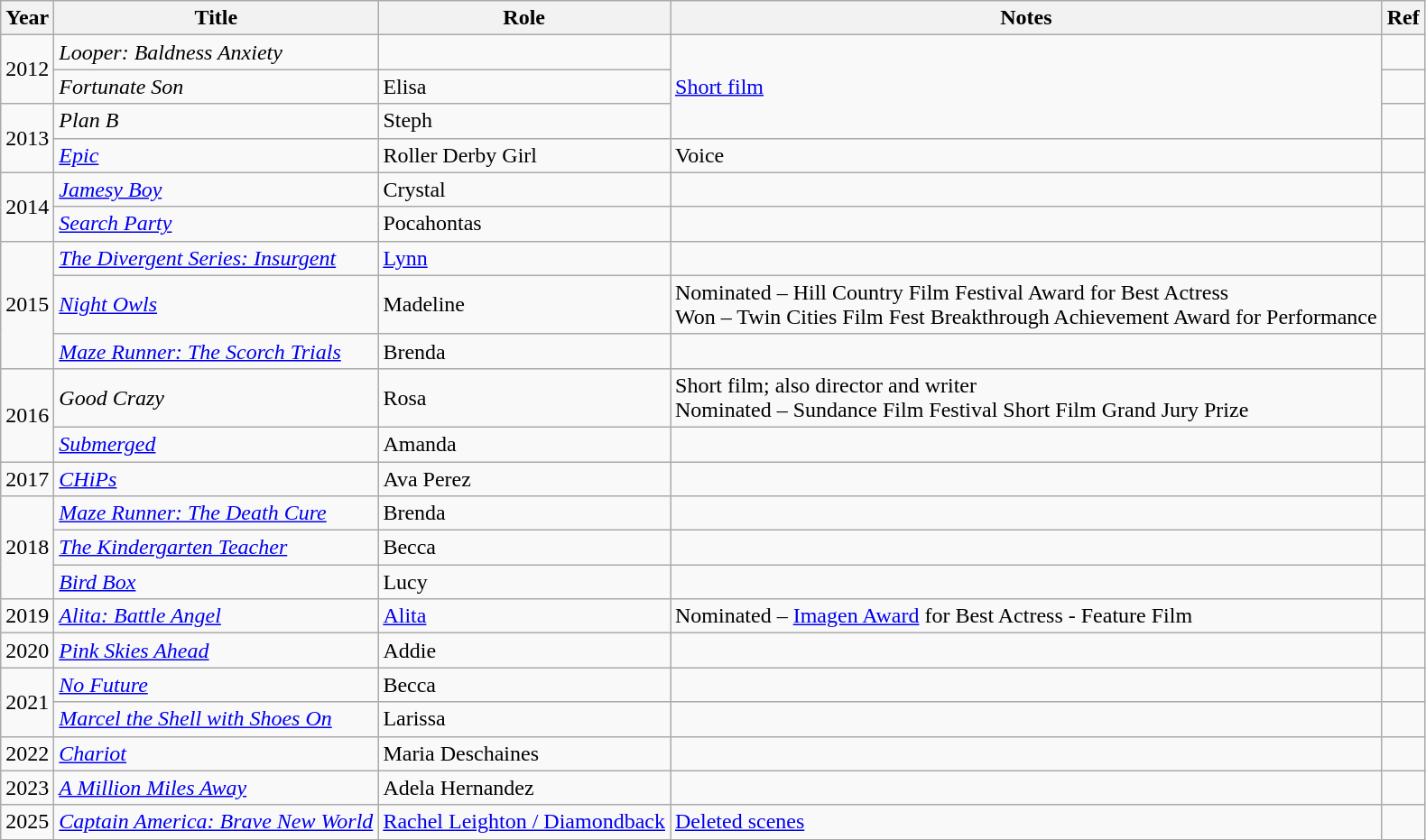<table class="wikitable sortable">
<tr>
<th>Year</th>
<th>Title</th>
<th>Role</th>
<th class="unsortable">Notes</th>
<th>Ref</th>
</tr>
<tr>
<td rowspan=2>2012</td>
<td><em>Looper: Baldness Anxiety</em></td>
<td></td>
<td rowspan=3><a href='#'>Short film</a></td>
<td></td>
</tr>
<tr>
<td><em>Fortunate Son</em></td>
<td>Elisa</td>
<td></td>
</tr>
<tr>
<td rowspan=2>2013</td>
<td><em>Plan B</em></td>
<td>Steph</td>
<td></td>
</tr>
<tr>
<td><em><a href='#'>Epic</a></em></td>
<td>Roller Derby Girl</td>
<td>Voice</td>
<td></td>
</tr>
<tr>
<td rowspan=2>2014</td>
<td><em><a href='#'>Jamesy Boy</a></em></td>
<td>Crystal</td>
<td></td>
<td></td>
</tr>
<tr>
<td><em><a href='#'>Search Party</a></em></td>
<td>Pocahontas</td>
<td></td>
<td></td>
</tr>
<tr>
<td rowspan=3>2015</td>
<td data-sort-value="Divergent Series: Insurgent, The"><em><a href='#'>The Divergent Series: Insurgent</a></em></td>
<td><a href='#'>Lynn</a></td>
<td></td>
<td></td>
</tr>
<tr>
<td><em><a href='#'>Night Owls</a></em></td>
<td>Madeline</td>
<td>Nominated – Hill Country Film Festival Award for Best Actress<br>Won – Twin Cities Film Fest Breakthrough Achievement Award for Performance</td>
<td></td>
</tr>
<tr>
<td><em><a href='#'>Maze Runner: The Scorch Trials</a></em></td>
<td>Brenda</td>
<td></td>
<td></td>
</tr>
<tr>
<td rowspan=2>2016</td>
<td><em>Good Crazy</em></td>
<td>Rosa</td>
<td>Short film; also director and writer<br>Nominated – Sundance Film Festival Short Film Grand Jury Prize</td>
<td></td>
</tr>
<tr>
<td><em><a href='#'>Submerged</a></em></td>
<td>Amanda</td>
<td></td>
<td></td>
</tr>
<tr>
<td>2017</td>
<td><em><a href='#'>CHiPs</a></em></td>
<td>Ava Perez</td>
<td></td>
<td></td>
</tr>
<tr>
<td rowspan=3>2018</td>
<td><em><a href='#'>Maze Runner: The Death Cure</a></em></td>
<td>Brenda</td>
<td></td>
<td></td>
</tr>
<tr>
<td data-sort-value="Kindergarten Teacher, The"><em><a href='#'>The Kindergarten Teacher</a></em></td>
<td>Becca</td>
<td></td>
<td></td>
</tr>
<tr>
<td><em><a href='#'>Bird Box</a></em></td>
<td>Lucy</td>
<td></td>
<td></td>
</tr>
<tr>
<td>2019</td>
<td><em><a href='#'>Alita: Battle Angel</a></em></td>
<td><a href='#'>Alita</a></td>
<td>Nominated – <a href='#'>Imagen Award</a> for Best Actress - Feature Film</td>
<td></td>
</tr>
<tr>
<td>2020</td>
<td><em><a href='#'>Pink Skies Ahead</a></em></td>
<td>Addie</td>
<td></td>
<td></td>
</tr>
<tr>
<td rowspan="2">2021</td>
<td><em><a href='#'>No Future</a></em></td>
<td>Becca</td>
<td></td>
<td></td>
</tr>
<tr>
<td><em><a href='#'>Marcel the Shell with Shoes On</a></em></td>
<td>Larissa</td>
<td></td>
<td></td>
</tr>
<tr>
<td>2022</td>
<td><em><a href='#'>Chariot</a></em></td>
<td>Maria Deschaines</td>
<td></td>
<td></td>
</tr>
<tr>
<td>2023</td>
<td data-sort-value="Million Miles Away, A"><em><a href='#'>A Million Miles Away</a></em></td>
<td>Adela Hernandez</td>
<td></td>
<td></td>
</tr>
<tr>
<td>2025</td>
<td><em><a href='#'>Captain America: Brave New World</a></em></td>
<td><a href='#'>Rachel Leighton / Diamondback</a></td>
<td><a href='#'>Deleted scenes</a></td>
<td></td>
</tr>
</table>
